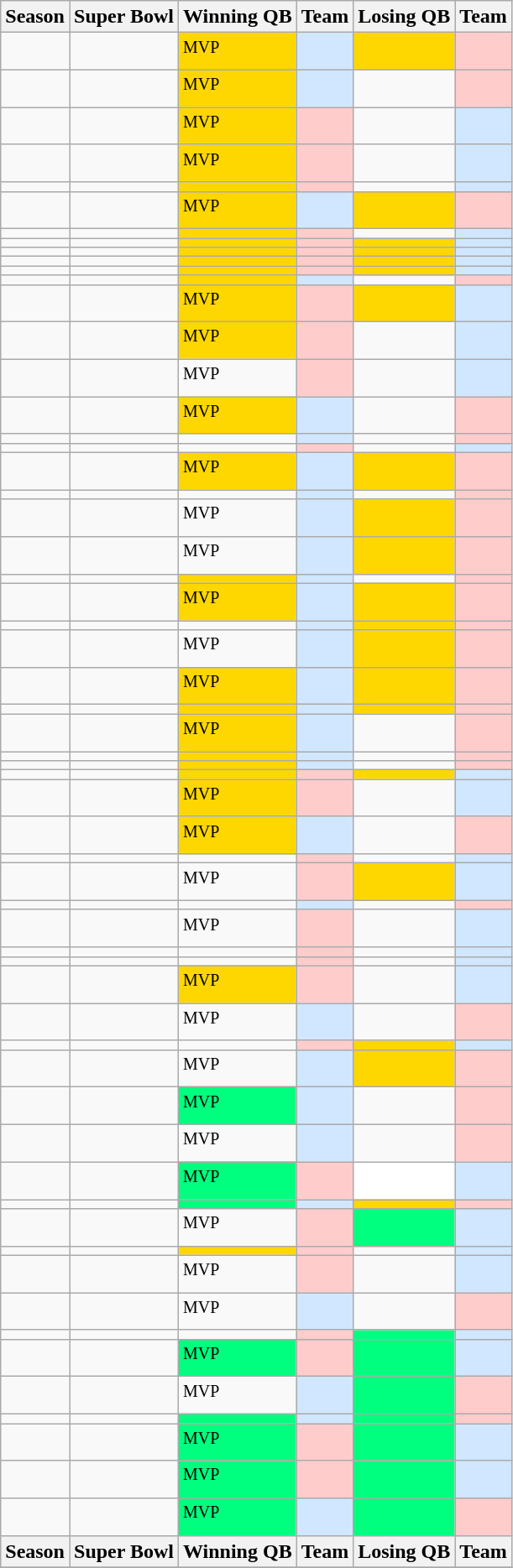<table class="wikitable sortable">
<tr>
<th>Season</th>
<th>Super Bowl</th>
<th>Winning QB</th>
<th>Team</th>
<th>Losing QB</th>
<th>Team</th>
</tr>
<tr>
<td></td>
<td></td>
<td style="background: #FFD700;"><sup>MVP</sup></td>
<td style="background:#d0e7ff;"></td>
<td style="background: #FFD700;"></td>
<td style="background:#ffcccc;"></td>
</tr>
<tr>
<td></td>
<td></td>
<td style="background: #FFD700;"><sup>MVP</sup></td>
<td style="background:#d0e7ff;"></td>
<td></td>
<td style="background:#ffcccc;"></td>
</tr>
<tr>
<td></td>
<td></td>
<td style="background: #FFD700;"><sup>MVP</sup></td>
<td style="background:#ffcccc;"></td>
<td></td>
<td style="background:#d0e7ff;"></td>
</tr>
<tr>
<td></td>
<td></td>
<td style="background: #FFD700;"><sup>MVP</sup></td>
<td style="background:#ffcccc;"></td>
<td></td>
<td style="background:#d0e7ff;"></td>
</tr>
<tr>
<td></td>
<td></td>
<td style="background: #FFD700;"></td>
<td style="background:#ffcccc;"></td>
<td></td>
<td style="background:#d0e7ff;"></td>
</tr>
<tr>
<td></td>
<td></td>
<td style="background: #FFD700;"><sup>MVP</sup></td>
<td style="background:#d0e7ff;"></td>
<td style="background: #FFD700;"></td>
<td style="background:#ffcccc;"></td>
</tr>
<tr>
<td></td>
<td></td>
<td style="background: #FFD700;"></td>
<td style="background:#ffcccc;"></td>
<td></td>
<td style="background:#d0e7ff;"></td>
</tr>
<tr>
<td></td>
<td></td>
<td style="background: #FFD700;"></td>
<td style="background:#ffcccc;"></td>
<td style="background: #FFD700;"></td>
<td style="background:#d0e7ff;"></td>
</tr>
<tr>
<td></td>
<td></td>
<td style="background: #FFD700;"></td>
<td style="background:#ffcccc;"></td>
<td style="background: #FFD700;"></td>
<td style="background:#d0e7ff;"></td>
</tr>
<tr>
<td></td>
<td></td>
<td style="background: #FFD700;"></td>
<td style="background:#ffcccc;"></td>
<td style="background: #FFD700;"></td>
<td style="background:#d0e7ff;"></td>
</tr>
<tr>
<td></td>
<td></td>
<td style="background: #FFD700;"></td>
<td style="background:#ffcccc;"></td>
<td style="background: #FFD700;"></td>
<td style="background:#d0e7ff;"></td>
</tr>
<tr>
<td></td>
<td></td>
<td style="background: #FFD700;"></td>
<td style="background:#d0e7ff;"></td>
<td></td>
<td style="background:#ffcccc;"></td>
</tr>
<tr>
<td></td>
<td></td>
<td style="background: #FFD700;"><sup>MVP</sup></td>
<td style="background:#ffcccc;"></td>
<td style="background: #FFD700;"></td>
<td style="background:#d0e7ff;"></td>
</tr>
<tr>
<td></td>
<td></td>
<td style="background: #FFD700;"><sup>MVP</sup></td>
<td style="background:#ffcccc;"></td>
<td></td>
<td style="background:#d0e7ff;"></td>
</tr>
<tr>
<td></td>
<td></td>
<td><sup>MVP</sup></td>
<td style="background:#ffcccc;"></td>
<td></td>
<td style="background:#d0e7ff;"></td>
</tr>
<tr>
<td></td>
<td></td>
<td style="background: #FFD700;"><sup>MVP</sup></td>
<td style="background:#d0e7ff;"></td>
<td></td>
<td style="background:#ffcccc;"></td>
</tr>
<tr>
<td></td>
<td></td>
<td></td>
<td style="background:#d0e7ff;"></td>
<td></td>
<td style="background:#ffcccc;"></td>
</tr>
<tr>
<td></td>
<td></td>
<td></td>
<td style="background:#ffcccc;"></td>
<td></td>
<td style="background:#d0e7ff;"></td>
</tr>
<tr>
<td></td>
<td></td>
<td style="background: #FFD700;"><sup>MVP</sup></td>
<td style="background:#d0e7ff;"></td>
<td style="background: #FFD700;"></td>
<td style="background:#ffcccc;"></td>
</tr>
<tr>
<td></td>
<td></td>
<td></td>
<td style="background:#d0e7ff;"></td>
<td></td>
<td style="background:#ffcccc;"></td>
</tr>
<tr>
<td></td>
<td></td>
<td><sup>MVP</sup></td>
<td style="background:#d0e7ff;"></td>
<td style="background: #FFD700;"></td>
<td style="background:#ffcccc;"></td>
</tr>
<tr>
<td></td>
<td></td>
<td><sup>MVP</sup></td>
<td style="background:#d0e7ff;"></td>
<td style="background: #FFD700;"></td>
<td style="background:#ffcccc;"></td>
</tr>
<tr>
<td></td>
<td></td>
<td style="background: #FFD700;"></td>
<td style="background:#d0e7ff;"></td>
<td></td>
<td style="background:#ffcccc;"></td>
</tr>
<tr>
<td></td>
<td></td>
<td style="background: #FFD700;"><sup>MVP</sup></td>
<td style="background:#d0e7ff;"></td>
<td style="background: #FFD700;"></td>
<td style="background:#ffcccc;"></td>
</tr>
<tr>
<td></td>
<td></td>
<td></td>
<td style="background:#d0e7ff;"></td>
<td style="background: #FFD700;"></td>
<td style="background:#ffcccc;"></td>
</tr>
<tr>
<td></td>
<td></td>
<td><sup>MVP</sup></td>
<td style="background:#d0e7ff;"></td>
<td style="background: #FFD700;"></td>
<td style="background:#ffcccc;"></td>
</tr>
<tr>
<td></td>
<td></td>
<td style="background: #FFD700;"><sup>MVP</sup></td>
<td style="background:#d0e7ff;"></td>
<td style="background: #FFD700;"></td>
<td style="background:#ffcccc;"></td>
</tr>
<tr>
<td></td>
<td></td>
<td style="background: #FFD700;"></td>
<td style="background:#d0e7ff;"></td>
<td style="background: #FFD700;"></td>
<td style="background:#ffcccc;"></td>
</tr>
<tr>
<td></td>
<td></td>
<td style="background: #FFD700;"><sup>MVP</sup></td>
<td style="background:#d0e7ff;"></td>
<td></td>
<td style="background:#ffcccc;"></td>
</tr>
<tr>
<td></td>
<td></td>
<td style="background: #FFD700;"></td>
<td style="background:#d0e7ff;"></td>
<td></td>
<td style="background:#ffcccc;"></td>
</tr>
<tr>
<td></td>
<td></td>
<td style="background: #FFD700;"></td>
<td style="background:#d0e7ff;"></td>
<td></td>
<td style="background:#ffcccc;"></td>
</tr>
<tr>
<td></td>
<td></td>
<td style="background: #FFD700;"></td>
<td style="background:#ffcccc;"></td>
<td style="background: #FFD700;"></td>
<td style="background:#d0e7ff;"></td>
</tr>
<tr>
<td></td>
<td></td>
<td style="background: #FFD700;"><sup>MVP</sup></td>
<td style="background:#ffcccc;"></td>
<td></td>
<td style="background:#d0e7ff;"></td>
</tr>
<tr>
<td></td>
<td></td>
<td style="background: #FFD700;"><sup>MVP</sup></td>
<td style="background:#d0e7ff;"></td>
<td></td>
<td style="background:#ffcccc;"></td>
</tr>
<tr>
<td></td>
<td></td>
<td></td>
<td style="background:#ffcccc;"></td>
<td></td>
<td style="background:#d0e7ff;"></td>
</tr>
<tr>
<td></td>
<td></td>
<td><sup>MVP</sup></td>
<td style="background:#ffcccc;"></td>
<td style="background: #FFD700;"></td>
<td style="background:#d0e7ff;"></td>
</tr>
<tr>
<td></td>
<td></td>
<td></td>
<td style="background:#d0e7ff;"></td>
<td></td>
<td style="background:#ffcccc;"></td>
</tr>
<tr>
<td></td>
<td></td>
<td><sup>MVP</sup></td>
<td style="background:#ffcccc;"></td>
<td></td>
<td style="background:#d0e7ff;"></td>
</tr>
<tr>
<td></td>
<td></td>
<td></td>
<td style="background:#ffcccc;"></td>
<td></td>
<td style="background:#d0e7ff;"></td>
</tr>
<tr>
<td></td>
<td></td>
<td></td>
<td style="background:#ffcccc;"></td>
<td></td>
<td style="background:#d0e7ff;"></td>
</tr>
<tr>
<td></td>
<td></td>
<td bgcolor="#FFD700"><sup>MVP</sup></td>
<td style="background:#ffcccc;"></td>
<td></td>
<td style="background:#d0e7ff;"></td>
</tr>
<tr>
<td></td>
<td></td>
<td><sup>MVP</sup></td>
<td style="background:#d0e7ff;"></td>
<td></td>
<td style="background:#ffcccc;"></td>
</tr>
<tr>
<td></td>
<td></td>
<td></td>
<td style="background:#ffcccc;"></td>
<td style="background: #FFD700;"></td>
<td style="background:#d0e7ff;"></td>
</tr>
<tr>
<td></td>
<td></td>
<td><sup>MVP</sup></td>
<td style="background:#d0e7ff;"></td>
<td bgcolor="#FFD700"></td>
<td style="background:#ffcccc;"></td>
</tr>
<tr>
<td></td>
<td></td>
<td style="background: #00ff7f"><sup>MVP</sup></td>
<td style="background:#d0e7ff;"></td>
<td></td>
<td style="background:#ffcccc;"></td>
</tr>
<tr>
<td></td>
<td></td>
<td><sup>MVP</sup></td>
<td style="background:#d0e7ff;"></td>
<td></td>
<td style="background:#ffcccc;"></td>
</tr>
<tr>
<td></td>
<td></td>
<td style="background: #00ff7f"><sup>MVP</sup></td>
<td style="background:#ffcccc;"></td>
<td bgcolor="#FFFFFF"></td>
<td style="background:#d0e7ff;"></td>
</tr>
<tr>
<td></td>
<td></td>
<td style="background: #00ff7f"></td>
<td style="background:#d0e7ff;"></td>
<td bgcolor="#FFD700"></td>
<td style="background:#ffcccc;"></td>
</tr>
<tr>
<td></td>
<td></td>
<td><sup>MVP</sup></td>
<td style="background:#ffcccc;"></td>
<td style="background: #00ff7f"></td>
<td style="background:#d0e7ff;"></td>
</tr>
<tr>
<td></td>
<td></td>
<td bgcolor="#FFD700"></td>
<td style="background:#ffcccc;"></td>
<td></td>
<td style="background:#d0e7ff;"></td>
</tr>
<tr>
<td></td>
<td></td>
<td><sup>MVP</sup></td>
<td style="background:#ffcccc;"></td>
<td></td>
<td style="background:#d0e7ff;"></td>
</tr>
<tr>
<td></td>
<td></td>
<td><sup>MVP</sup></td>
<td style="background:#d0e7ff;"></td>
<td></td>
<td style="background:#ffcccc;"></td>
</tr>
<tr>
<td></td>
<td></td>
<td></td>
<td style="background:#ffcccc;"></td>
<td style="background: #00ff7f"></td>
<td style="background:#d0e7ff;"></td>
</tr>
<tr>
<td></td>
<td></td>
<td style="background: #00ff7f"><sup>MVP</sup></td>
<td style="background:#ffcccc;"></td>
<td style="background: #00ff7f"></td>
<td style="background:#d0e7ff;"></td>
</tr>
<tr>
<td></td>
<td></td>
<td><sup>MVP</sup></td>
<td style="background:#d0e7ff;"></td>
<td style="background: #00ff7f"></td>
<td style="background:#ffcccc;"></td>
</tr>
<tr>
<td></td>
<td></td>
<td style="background: #00ff7f"></td>
<td style="background:#d0e7ff;"></td>
<td style="background: #00ff7f"></td>
<td style="background:#ffcccc;"></td>
</tr>
<tr>
<td></td>
<td></td>
<td style="background: #00ff7f"><sup>MVP</sup></td>
<td style="background:#ffcccc;"></td>
<td style="background: #00ff7f"></td>
<td style="background:#d0e7ff;"></td>
</tr>
<tr>
<td></td>
<td></td>
<td style="background: #00ff7f"><sup>MVP</sup></td>
<td style="background:#ffcccc;"></td>
<td style="background: #00ff7f"></td>
<td style="background:#d0e7ff;"></td>
</tr>
<tr>
<td></td>
<td></td>
<td style="background: #00ff7f"><sup>MVP</sup></td>
<td style="background:#d0e7ff;"></td>
<td style="background: #00ff7f"></td>
<td style="background:#ffcccc;"></td>
</tr>
<tr>
<th>Season</th>
<th>Super Bowl</th>
<th>Winning QB</th>
<th>Team</th>
<th>Losing QB</th>
<th>Team</th>
</tr>
<tr>
</tr>
</table>
